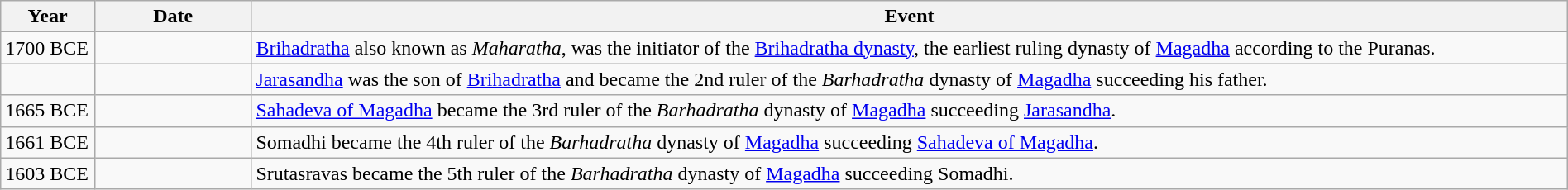<table class="wikitable" style="width:100%">
<tr>
<th style="width:6%">Year</th>
<th style="width:10%">Date</th>
<th>Event</th>
</tr>
<tr>
<td>1700 BCE</td>
<td></td>
<td><a href='#'>Brihadratha</a> also known as <em>Maharatha</em>, was the initiator of the <a href='#'>Brihadratha dynasty</a>, the earliest ruling dynasty of <a href='#'>Magadha</a> according to the Puranas.</td>
</tr>
<tr>
<td></td>
<td></td>
<td><a href='#'>Jarasandha</a> was the son of <a href='#'>Brihadratha</a> and became the 2nd ruler of the <em>Barhadratha</em> dynasty of <a href='#'>Magadha</a> succeeding his father.</td>
</tr>
<tr>
<td>1665 BCE</td>
<td></td>
<td><a href='#'>Sahadeva of Magadha</a> became the 3rd ruler of the <em>Barhadratha</em> dynasty of <a href='#'>Magadha</a> succeeding <a href='#'>Jarasandha</a>.</td>
</tr>
<tr>
<td>1661 BCE</td>
<td></td>
<td>Somadhi became the 4th ruler of the <em>Barhadratha</em> dynasty of <a href='#'>Magadha</a> succeeding <a href='#'>Sahadeva of Magadha</a>.</td>
</tr>
<tr>
<td>1603 BCE</td>
<td></td>
<td>Srutasravas became the 5th ruler of the <em>Barhadratha</em> dynasty of <a href='#'>Magadha</a> succeeding Somadhi.</td>
</tr>
</table>
